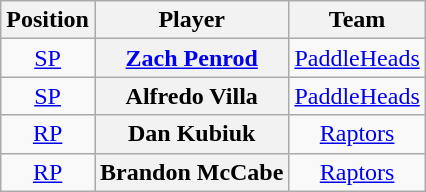<table class="wikitable sortable plainrowheaders" style="text-align:center;">
<tr>
<th scope="col">Position</th>
<th scope="col">Player</th>
<th scope="col">Team</th>
</tr>
<tr>
<td><a href='#'>SP</a></td>
<th scope="row" style="text-align:center"><a href='#'>Zach Penrod</a></th>
<td><a href='#'>PaddleHeads</a></td>
</tr>
<tr>
<td><a href='#'>SP</a></td>
<th scope="row" style="text-align:center">Alfredo Villa</th>
<td><a href='#'>PaddleHeads</a></td>
</tr>
<tr>
<td><a href='#'>RP</a></td>
<th scope="row" style="text-align:center">Dan Kubiuk</th>
<td><a href='#'>Raptors</a></td>
</tr>
<tr>
<td><a href='#'>RP</a></td>
<th scope="row" style="text-align:center">Brandon McCabe</th>
<td><a href='#'>Raptors</a></td>
</tr>
</table>
